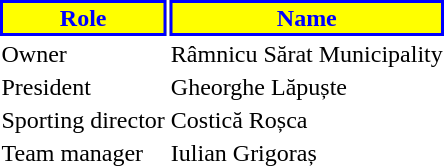<table class="toccolours">
<tr>
<th style="background:#FFFF00;color:#0000FF;border:2px solid #0000FF">Role</th>
<th style="background:#FFFF00;color:#0000FF;border:2px solid #0000FF">Name</th>
</tr>
<tr>
<td>Owner</td>
<td> Râmnicu Sărat Municipality</td>
</tr>
<tr>
<td>President</td>
<td> Gheorghe Lăpuște</td>
</tr>
<tr>
<td>Sporting director</td>
<td> Costică Roșca</td>
</tr>
<tr>
<td>Team manager</td>
<td> Iulian Grigoraș</td>
</tr>
</table>
